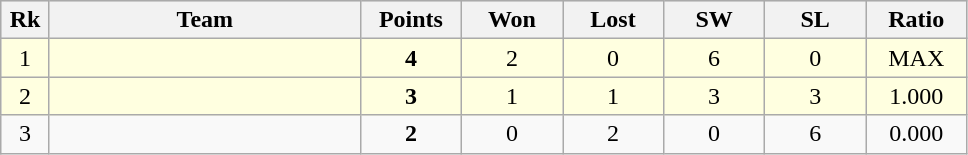<table class=wikitable style="text-align:center">
<tr bgcolor="#DCDCDC">
<th width="25">Rk</th>
<th width="200">Team</th>
<th width="60">Points</th>
<th width="60">Won</th>
<th width="60">Lost</th>
<th width="60">SW</th>
<th width="60">SL</th>
<th width="60">Ratio</th>
</tr>
<tr bgcolor=lightyellow>
<td>1</td>
<td align=left></td>
<td><strong>4</strong></td>
<td>2</td>
<td>0</td>
<td>6</td>
<td>0</td>
<td>MAX</td>
</tr>
<tr bgcolor=lightyellow>
<td>2</td>
<td align=left></td>
<td><strong>3</strong></td>
<td>1</td>
<td>1</td>
<td>3</td>
<td>3</td>
<td>1.000</td>
</tr>
<tr>
<td>3</td>
<td align=left></td>
<td><strong>2</strong></td>
<td>0</td>
<td>2</td>
<td>0</td>
<td>6</td>
<td>0.000</td>
</tr>
</table>
